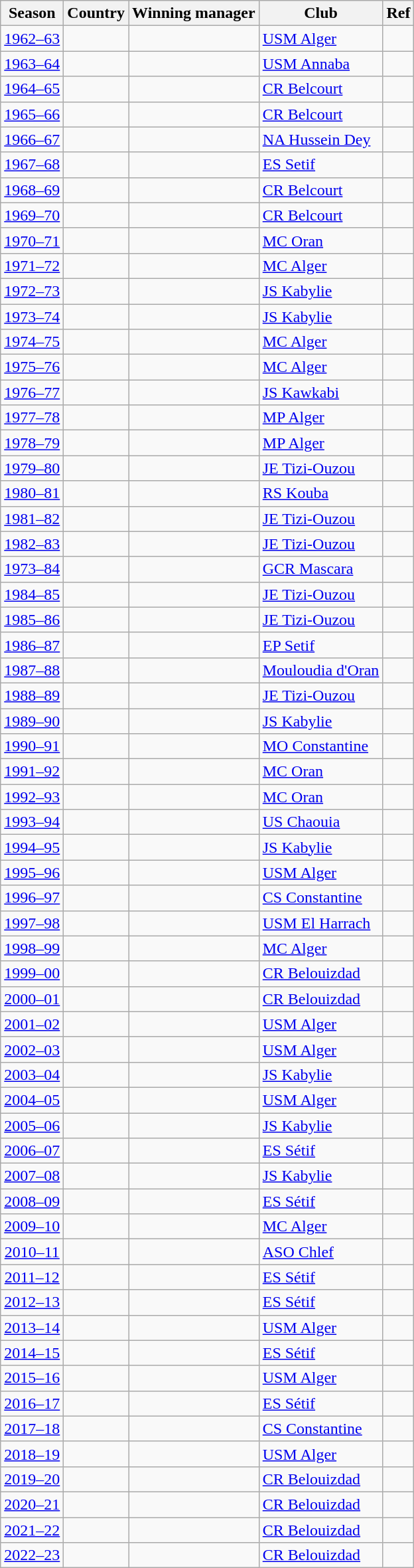<table class="sortable wikitable">
<tr>
<th>Season</th>
<th>Country</th>
<th>Winning manager</th>
<th>Club</th>
<th class="unsortable">Ref</th>
</tr>
<tr>
<td align=center><a href='#'>1962–63</a></td>
<td></td>
<td></td>
<td><a href='#'>USM Alger</a></td>
<td></td>
</tr>
<tr>
<td align=center><a href='#'>1963–64</a></td>
<td></td>
<td></td>
<td><a href='#'>USM Annaba</a></td>
<td></td>
</tr>
<tr>
<td align=center><a href='#'>1964–65</a></td>
<td></td>
<td></td>
<td><a href='#'>CR Belcourt</a></td>
<td></td>
</tr>
<tr>
<td align=center><a href='#'>1965–66</a></td>
<td></td>
<td></td>
<td><a href='#'>CR Belcourt</a></td>
<td></td>
</tr>
<tr>
<td align=center><a href='#'>1966–67</a></td>
<td></td>
<td></td>
<td><a href='#'>NA Hussein Dey</a></td>
<td></td>
</tr>
<tr>
<td align=center><a href='#'>1967–68</a></td>
<td></td>
<td></td>
<td><a href='#'>ES Setif</a></td>
<td></td>
</tr>
<tr>
<td align=center><a href='#'>1968–69</a></td>
<td></td>
<td></td>
<td><a href='#'>CR Belcourt</a></td>
<td></td>
</tr>
<tr>
<td align=center><a href='#'>1969–70</a></td>
<td></td>
<td></td>
<td><a href='#'>CR Belcourt</a></td>
<td></td>
</tr>
<tr>
<td align=center><a href='#'>1970–71</a></td>
<td></td>
<td></td>
<td><a href='#'>MC Oran</a></td>
<td></td>
</tr>
<tr>
<td align=center><a href='#'>1971–72</a></td>
<td></td>
<td></td>
<td><a href='#'>MC Alger</a></td>
<td></td>
</tr>
<tr>
<td align=center><a href='#'>1972–73</a></td>
<td></td>
<td></td>
<td><a href='#'>JS Kabylie</a></td>
<td></td>
</tr>
<tr>
<td align=center><a href='#'>1973–74</a></td>
<td></td>
<td></td>
<td><a href='#'>JS Kabylie</a></td>
<td></td>
</tr>
<tr>
<td align=center><a href='#'>1974–75</a></td>
<td></td>
<td></td>
<td><a href='#'>MC Alger</a></td>
<td></td>
</tr>
<tr>
<td align=center><a href='#'>1975–76</a></td>
<td></td>
<td></td>
<td><a href='#'>MC Alger</a></td>
<td></td>
</tr>
<tr>
<td align=center><a href='#'>1976–77</a></td>
<td></td>
<td></td>
<td><a href='#'>JS Kawkabi</a></td>
<td></td>
</tr>
<tr>
<td align=center><a href='#'>1977–78</a></td>
<td></td>
<td></td>
<td><a href='#'>MP Alger</a></td>
<td></td>
</tr>
<tr>
<td align=center><a href='#'>1978–79</a></td>
<td><br></td>
<td><br></td>
<td><a href='#'>MP Alger</a></td>
<td></td>
</tr>
<tr>
<td align=center><a href='#'>1979–80</a></td>
<td><br></td>
<td><br></td>
<td><a href='#'>JE Tizi-Ouzou</a></td>
<td></td>
</tr>
<tr>
<td align=center><a href='#'>1980–81</a></td>
<td></td>
<td></td>
<td><a href='#'>RS Kouba</a></td>
<td></td>
</tr>
<tr>
<td align=center><a href='#'>1981–82</a></td>
<td><br></td>
<td><br></td>
<td><a href='#'>JE Tizi-Ouzou</a></td>
<td></td>
</tr>
<tr>
<td align=center><a href='#'>1982–83</a></td>
<td><br></td>
<td><br></td>
<td><a href='#'>JE Tizi-Ouzou</a></td>
<td></td>
</tr>
<tr>
<td align=center><a href='#'>1973–84</a></td>
<td></td>
<td></td>
<td><a href='#'>GCR Mascara</a></td>
<td></td>
</tr>
<tr>
<td align=center><a href='#'>1984–85</a></td>
<td><br></td>
<td><br></td>
<td><a href='#'>JE Tizi-Ouzou</a></td>
<td></td>
</tr>
<tr>
<td align=center><a href='#'>1985–86</a></td>
<td><br></td>
<td><br></td>
<td><a href='#'>JE Tizi-Ouzou</a></td>
<td></td>
</tr>
<tr>
<td align=center><a href='#'>1986–87</a></td>
<td></td>
<td></td>
<td><a href='#'>EP Setif</a></td>
<td></td>
</tr>
<tr>
<td align=center><a href='#'>1987–88</a></td>
<td></td>
<td></td>
<td><a href='#'>Mouloudia d'Oran</a></td>
<td></td>
</tr>
<tr>
<td align=center><a href='#'>1988–89</a></td>
<td><br></td>
<td><br></td>
<td><a href='#'>JE Tizi-Ouzou</a></td>
<td></td>
</tr>
<tr>
<td align=center><a href='#'>1989–90</a></td>
<td><br></td>
<td><br></td>
<td><a href='#'>JS Kabylie</a></td>
<td></td>
</tr>
<tr>
<td align=center><a href='#'>1990–91</a></td>
<td></td>
<td></td>
<td><a href='#'>MO Constantine</a></td>
<td></td>
</tr>
<tr>
<td align=center><a href='#'>1991–92</a></td>
<td></td>
<td></td>
<td><a href='#'>MC Oran</a></td>
<td></td>
</tr>
<tr>
<td align=center><a href='#'>1992–93</a></td>
<td></td>
<td></td>
<td><a href='#'>MC Oran</a></td>
<td></td>
</tr>
<tr>
<td align=center><a href='#'>1993–94</a></td>
<td></td>
<td></td>
<td><a href='#'>US Chaouia</a></td>
<td></td>
</tr>
<tr>
<td align=center><a href='#'>1994–95</a></td>
<td></td>
<td></td>
<td><a href='#'>JS Kabylie</a></td>
<td></td>
</tr>
<tr>
<td align=center><a href='#'>1995–96</a></td>
<td><br></td>
<td><br></td>
<td><a href='#'>USM Alger</a></td>
<td></td>
</tr>
<tr>
<td align=center><a href='#'>1996–97</a></td>
<td></td>
<td></td>
<td><a href='#'>CS Constantine</a></td>
<td></td>
</tr>
<tr>
<td align=center><a href='#'>1997–98</a></td>
<td></td>
<td></td>
<td><a href='#'>USM El Harrach</a></td>
<td></td>
</tr>
<tr>
<td align=center><a href='#'>1998–99</a></td>
<td></td>
<td></td>
<td><a href='#'>MC Alger</a></td>
<td></td>
</tr>
<tr>
<td align=center><a href='#'>1999–00</a></td>
<td></td>
<td></td>
<td><a href='#'>CR Belouizdad</a></td>
<td></td>
</tr>
<tr>
<td align=center><a href='#'>2000–01</a></td>
<td></td>
<td></td>
<td><a href='#'>CR Belouizdad</a></td>
<td></td>
</tr>
<tr>
<td align=center><a href='#'>2001–02</a></td>
<td></td>
<td></td>
<td><a href='#'>USM Alger</a></td>
<td></td>
</tr>
<tr>
<td align=center><a href='#'>2002–03</a></td>
<td></td>
<td></td>
<td><a href='#'>USM Alger</a></td>
<td></td>
</tr>
<tr>
<td align=center><a href='#'>2003–04</a></td>
<td></td>
<td></td>
<td><a href='#'>JS Kabylie</a></td>
<td></td>
</tr>
<tr>
<td align=center><a href='#'>2004–05</a></td>
<td></td>
<td></td>
<td><a href='#'>USM Alger</a></td>
<td></td>
</tr>
<tr>
<td align=center><a href='#'>2005–06</a></td>
<td></td>
<td></td>
<td><a href='#'>JS Kabylie</a></td>
<td></td>
</tr>
<tr>
<td align=center><a href='#'>2006–07</a></td>
<td></td>
<td></td>
<td><a href='#'>ES Sétif</a></td>
<td></td>
</tr>
<tr>
<td align=center><a href='#'>2007–08</a></td>
<td></td>
<td></td>
<td><a href='#'>JS Kabylie</a></td>
<td></td>
</tr>
<tr>
<td align=center><a href='#'>2008–09</a></td>
<td></td>
<td></td>
<td><a href='#'>ES Sétif</a></td>
<td></td>
</tr>
<tr>
<td align=center><a href='#'>2009–10</a></td>
<td></td>
<td></td>
<td><a href='#'>MC Alger</a></td>
<td></td>
</tr>
<tr>
<td align=center><a href='#'>2010–11</a></td>
<td></td>
<td></td>
<td><a href='#'>ASO Chlef</a></td>
<td></td>
</tr>
<tr>
<td align=center><a href='#'>2011–12</a></td>
<td></td>
<td></td>
<td><a href='#'>ES Sétif</a></td>
<td></td>
</tr>
<tr>
<td align=center><a href='#'>2012–13</a></td>
<td></td>
<td></td>
<td><a href='#'>ES Sétif</a></td>
<td></td>
</tr>
<tr>
<td align=center><a href='#'>2013–14</a></td>
<td></td>
<td></td>
<td><a href='#'>USM Alger</a></td>
<td></td>
</tr>
<tr>
<td align=center><a href='#'>2014–15</a></td>
<td></td>
<td></td>
<td><a href='#'>ES Sétif</a></td>
<td></td>
</tr>
<tr>
<td align=center><a href='#'>2015–16</a></td>
<td></td>
<td></td>
<td><a href='#'>USM Alger</a></td>
<td></td>
</tr>
<tr>
<td align=center><a href='#'>2016–17</a></td>
<td></td>
<td></td>
<td><a href='#'>ES Sétif</a></td>
<td></td>
</tr>
<tr>
<td align=center><a href='#'>2017–18</a></td>
<td></td>
<td></td>
<td><a href='#'>CS Constantine</a></td>
<td></td>
</tr>
<tr>
<td align=center><a href='#'>2018–19</a></td>
<td></td>
<td></td>
<td><a href='#'>USM Alger</a></td>
<td></td>
</tr>
<tr>
<td align=center><a href='#'>2019–20</a></td>
<td></td>
<td></td>
<td><a href='#'>CR Belouizdad</a></td>
<td></td>
</tr>
<tr>
<td align=center><a href='#'>2020–21</a></td>
<td></td>
<td></td>
<td><a href='#'>CR Belouizdad</a></td>
<td></td>
</tr>
<tr>
<td align=center><a href='#'>2021–22</a></td>
<td></td>
<td></td>
<td><a href='#'>CR Belouizdad</a></td>
<td></td>
</tr>
<tr>
<td align=center><a href='#'>2022–23</a></td>
<td></td>
<td></td>
<td><a href='#'>CR Belouizdad</a></td>
</tr>
</table>
